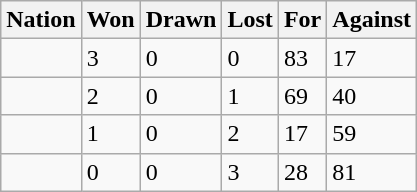<table class="wikitable">
<tr>
<th>Nation</th>
<th>Won</th>
<th>Drawn</th>
<th>Lost</th>
<th>For</th>
<th>Against</th>
</tr>
<tr>
<td></td>
<td>3</td>
<td>0</td>
<td>0</td>
<td>83</td>
<td>17</td>
</tr>
<tr>
<td></td>
<td>2</td>
<td>0</td>
<td>1</td>
<td>69</td>
<td>40</td>
</tr>
<tr>
<td></td>
<td>1</td>
<td>0</td>
<td>2</td>
<td>17</td>
<td>59</td>
</tr>
<tr>
<td></td>
<td>0</td>
<td>0</td>
<td>3</td>
<td>28</td>
<td>81</td>
</tr>
</table>
